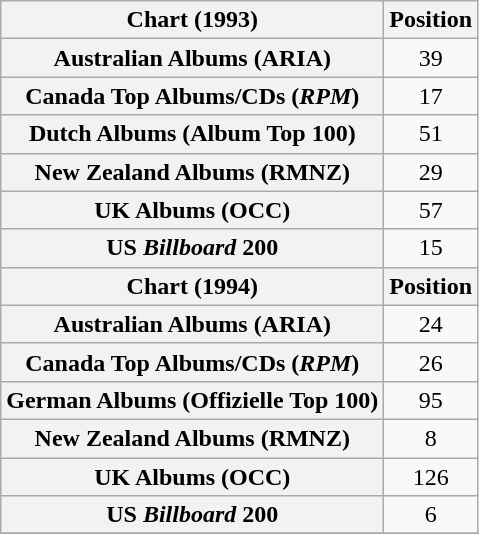<table class="wikitable sortable plainrowheaders" style="text-align:center">
<tr>
<th scope="col">Chart (1993)</th>
<th scope="col">Position</th>
</tr>
<tr>
<th scope="row">Australian Albums (ARIA)</th>
<td>39</td>
</tr>
<tr>
<th scope="row">Canada Top Albums/CDs (<em>RPM</em>)</th>
<td>17</td>
</tr>
<tr>
<th scope="row">Dutch Albums (Album Top 100)</th>
<td>51</td>
</tr>
<tr>
<th scope="row">New Zealand Albums (RMNZ)</th>
<td>29</td>
</tr>
<tr>
<th scope="row">UK Albums (OCC)</th>
<td>57</td>
</tr>
<tr>
<th scope="row">US <em>Billboard</em> 200</th>
<td>15</td>
</tr>
<tr>
<th scope="col">Chart (1994)</th>
<th scope="col">Position</th>
</tr>
<tr>
<th scope="row">Australian Albums (ARIA)</th>
<td>24</td>
</tr>
<tr>
<th scope="row">Canada Top Albums/CDs (<em>RPM</em>)</th>
<td>26</td>
</tr>
<tr>
<th scope="row">German Albums (Offizielle Top 100)</th>
<td>95</td>
</tr>
<tr>
<th scope="row">New Zealand Albums (RMNZ)</th>
<td>8</td>
</tr>
<tr>
<th scope="row">UK Albums (OCC)</th>
<td>126</td>
</tr>
<tr>
<th scope="row">US <em>Billboard</em> 200</th>
<td>6</td>
</tr>
<tr>
</tr>
</table>
